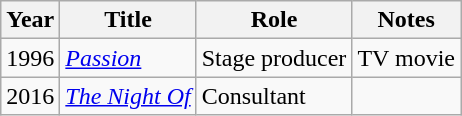<table class="wikitable">
<tr>
<th>Year</th>
<th>Title</th>
<th>Role</th>
<th>Notes</th>
</tr>
<tr>
<td>1996</td>
<td><em><a href='#'>Passion</a></em></td>
<td>Stage producer</td>
<td>TV movie</td>
</tr>
<tr>
<td>2016</td>
<td><em><a href='#'>The Night Of</a></em></td>
<td>Consultant</td>
<td></td>
</tr>
</table>
